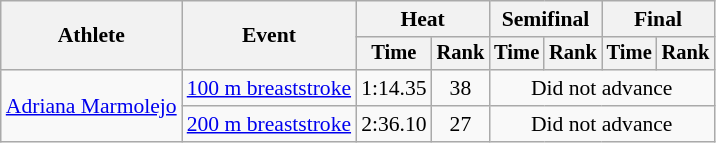<table class=wikitable style="font-size:90%">
<tr>
<th rowspan="2">Athlete</th>
<th rowspan="2">Event</th>
<th colspan="2">Heat</th>
<th colspan="2">Semifinal</th>
<th colspan="2">Final</th>
</tr>
<tr style="font-size:95%">
<th>Time</th>
<th>Rank</th>
<th>Time</th>
<th>Rank</th>
<th>Time</th>
<th>Rank</th>
</tr>
<tr align=center>
<td align=left rowspan=2><a href='#'>Adriana Marmolejo</a></td>
<td align=left><a href='#'>100 m breaststroke</a></td>
<td>1:14.35</td>
<td>38</td>
<td colspan=4>Did not advance</td>
</tr>
<tr align=center>
<td align=left><a href='#'>200 m breaststroke</a></td>
<td>2:36.10</td>
<td>27</td>
<td colspan=4>Did not advance</td>
</tr>
</table>
